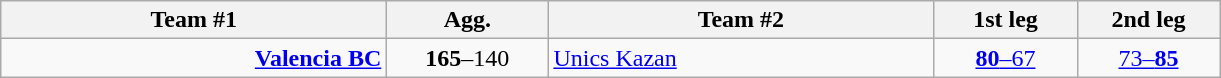<table class=wikitable style="text-align:center">
<tr>
<th width=250>Team #1</th>
<th width=100>Agg.</th>
<th width=250>Team #2</th>
<th width=88>1st leg</th>
<th width=88>2nd leg</th>
</tr>
<tr>
<td align=right><strong><a href='#'>Valencia BC</a></strong> </td>
<td><strong>165</strong>–140</td>
<td align=left> <a href='#'>Unics Kazan</a></td>
<td><a href='#'><strong>80</strong>–67</a></td>
<td><a href='#'>73–<strong>85</strong></a></td>
</tr>
</table>
